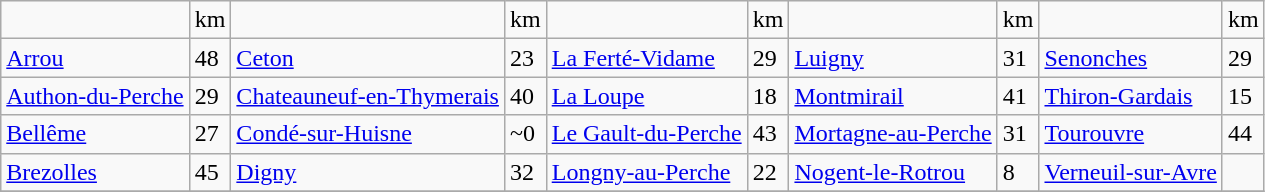<table class="wikitable">
<tr>
<td></td>
<td>km</td>
<td></td>
<td>km</td>
<td></td>
<td>km</td>
<td></td>
<td>km</td>
<td></td>
<td>km</td>
</tr>
<tr>
<td><a href='#'>Arrou</a></td>
<td>48</td>
<td><a href='#'>Ceton</a></td>
<td>23</td>
<td><a href='#'>La Ferté-Vidame</a></td>
<td>29</td>
<td><a href='#'>Luigny</a></td>
<td>31</td>
<td><a href='#'>Senonches</a></td>
<td>29</td>
</tr>
<tr>
<td><a href='#'>Authon-du-Perche</a></td>
<td>29</td>
<td><a href='#'>Chateauneuf-en-Thymerais</a></td>
<td>40</td>
<td><a href='#'>La Loupe</a></td>
<td>18</td>
<td><a href='#'>Montmirail</a></td>
<td>41</td>
<td><a href='#'>Thiron-Gardais</a></td>
<td>15</td>
</tr>
<tr>
<td><a href='#'>Bellême</a></td>
<td>27</td>
<td><a href='#'>Condé-sur-Huisne</a></td>
<td>~0</td>
<td><a href='#'>Le Gault-du-Perche</a></td>
<td>43</td>
<td><a href='#'>Mortagne-au-Perche</a></td>
<td>31</td>
<td><a href='#'>Tourouvre</a></td>
<td>44</td>
</tr>
<tr>
<td><a href='#'>Brezolles</a></td>
<td>45</td>
<td><a href='#'>Digny</a></td>
<td>32</td>
<td><a href='#'>Longny-au-Perche</a></td>
<td>22</td>
<td><a href='#'>Nogent-le-Rotrou</a></td>
<td>8</td>
<td><a href='#'>Verneuil-sur-Avre</a></td>
<td></td>
</tr>
<tr>
</tr>
</table>
